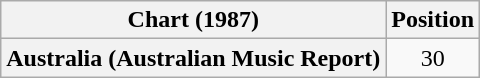<table class="wikitable plainrowheaders" style="text-align:center">
<tr>
<th scope="col">Chart (1987)</th>
<th scope="col">Position</th>
</tr>
<tr>
<th scope="row">Australia (Australian Music Report)</th>
<td>30</td>
</tr>
</table>
